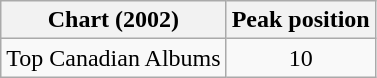<table class="wikitable" style="margin-left:20px;">
<tr>
<th>Chart (2002)</th>
<th>Peak position</th>
</tr>
<tr>
<td>Top Canadian Albums</td>
<td align=center>10</td>
</tr>
</table>
